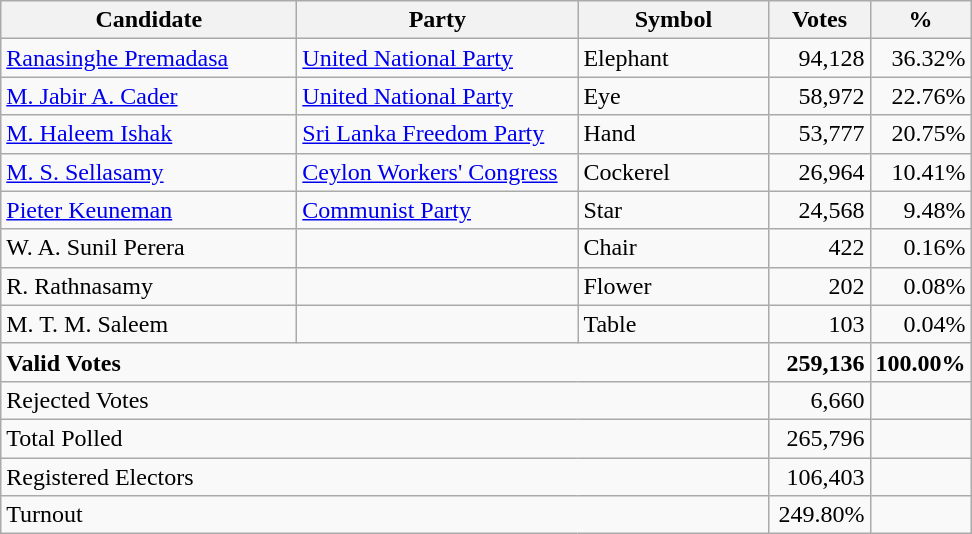<table class="wikitable" border="1" style="text-align:right;">
<tr>
<th align=left width="190">Candidate</th>
<th align=left width="180">Party</th>
<th align=left width="120">Symbol</th>
<th align=left width="60">Votes</th>
<th align=left width="60">%</th>
</tr>
<tr>
<td align=left><a href='#'>Ranasinghe Premadasa</a></td>
<td align=left><a href='#'>United National Party</a></td>
<td align=left>Elephant</td>
<td>94,128</td>
<td>36.32%</td>
</tr>
<tr>
<td align=left><a href='#'>M. Jabir A. Cader</a></td>
<td align=left><a href='#'>United National Party</a></td>
<td align=left>Eye</td>
<td>58,972</td>
<td>22.76%</td>
</tr>
<tr>
<td align=left><a href='#'>M. Haleem Ishak</a></td>
<td align=left><a href='#'>Sri Lanka Freedom Party</a></td>
<td align=left>Hand</td>
<td>53,777</td>
<td>20.75%</td>
</tr>
<tr>
<td align=left><a href='#'>M. S. Sellasamy</a></td>
<td align=left><a href='#'>Ceylon Workers' Congress</a></td>
<td align=left>Cockerel</td>
<td>26,964</td>
<td>10.41%</td>
</tr>
<tr>
<td align=left><a href='#'>Pieter Keuneman</a></td>
<td align=left><a href='#'>Communist Party</a></td>
<td align=left>Star</td>
<td>24,568</td>
<td>9.48%</td>
</tr>
<tr>
<td align=left>W. A. Sunil Perera</td>
<td></td>
<td align=left>Chair</td>
<td>422</td>
<td>0.16%</td>
</tr>
<tr>
<td align=left>R. Rathnasamy</td>
<td></td>
<td align=left>Flower</td>
<td>202</td>
<td>0.08%</td>
</tr>
<tr>
<td align=left>M. T. M. Saleem</td>
<td></td>
<td align=left>Table</td>
<td>103</td>
<td>0.04%</td>
</tr>
<tr>
<td align=left colspan=3><strong>Valid Votes</strong></td>
<td><strong>259,136</strong></td>
<td><strong>100.00%</strong></td>
</tr>
<tr>
<td align=left colspan=3>Rejected Votes</td>
<td>6,660</td>
<td></td>
</tr>
<tr>
<td align=left colspan=3>Total Polled</td>
<td>265,796</td>
<td></td>
</tr>
<tr>
<td align=left colspan=3>Registered Electors</td>
<td>106,403</td>
<td></td>
</tr>
<tr>
<td align=left colspan=3>Turnout</td>
<td>249.80%</td>
</tr>
</table>
